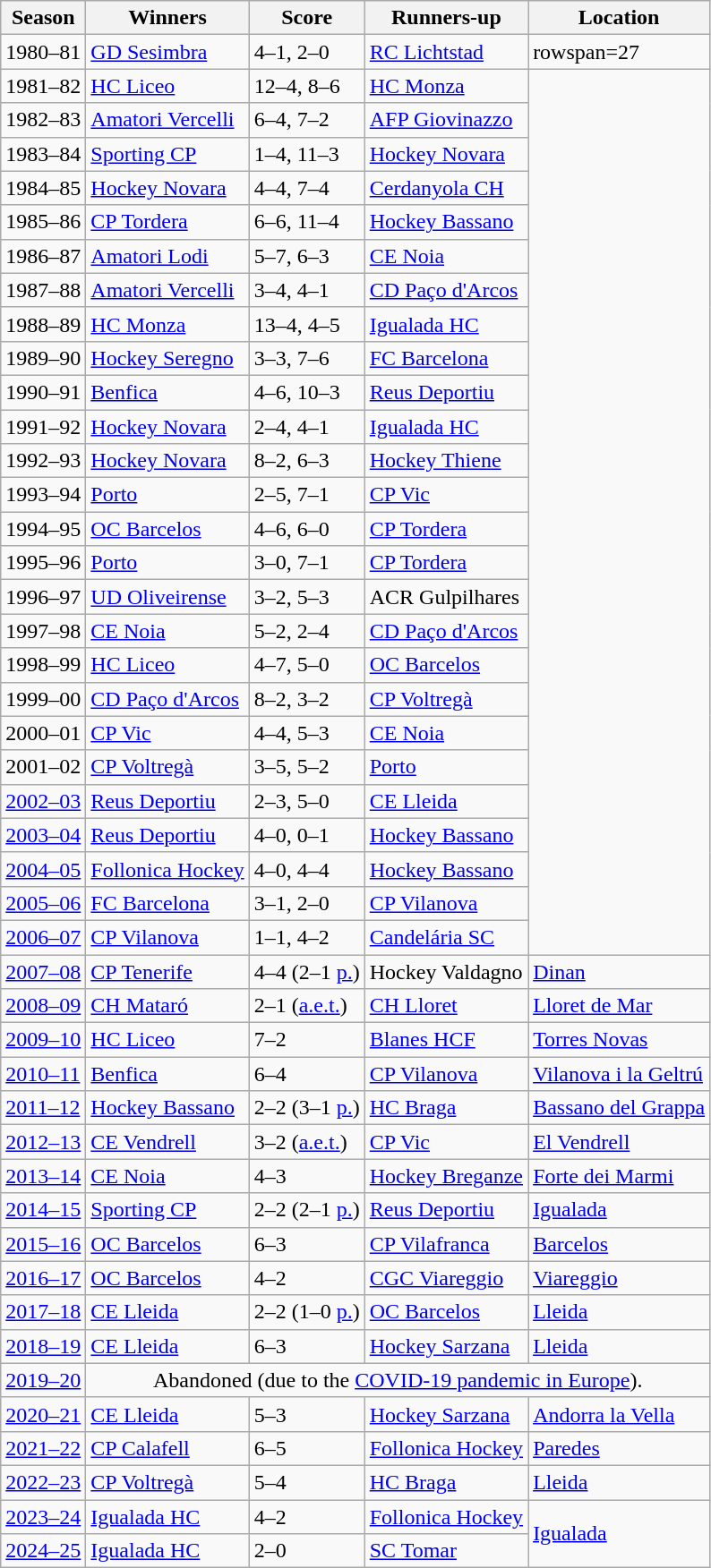<table class="wikitable">
<tr>
<th scope="col">Season</th>
<th scope="col">Winners</th>
<th scope="col" class="unsortable">Score</th>
<th scope="col">Runners-up</th>
<th scope="col">Location </th>
</tr>
<tr>
<td>1980–81</td>
<td> <a href='#'>GD Sesimbra</a></td>
<td>4–1, 2–0</td>
<td> <a href='#'>RC Lichtstad</a></td>
<td>rowspan=27  </td>
</tr>
<tr>
<td>1981–82</td>
<td> <a href='#'>HC Liceo</a></td>
<td>12–4, 8–6</td>
<td> <a href='#'>HC Monza</a></td>
</tr>
<tr>
<td>1982–83</td>
<td> <a href='#'>Amatori Vercelli</a></td>
<td>6–4, 7–2</td>
<td> <a href='#'>AFP Giovinazzo</a></td>
</tr>
<tr>
<td>1983–84</td>
<td> <a href='#'>Sporting CP</a></td>
<td>1–4, 11–3</td>
<td> <a href='#'>Hockey Novara</a></td>
</tr>
<tr>
<td>1984–85</td>
<td> <a href='#'>Hockey Novara</a></td>
<td>4–4, 7–4</td>
<td> <a href='#'>Cerdanyola CH</a></td>
</tr>
<tr>
<td>1985–86</td>
<td> <a href='#'>CP Tordera</a></td>
<td>6–6, 11–4</td>
<td> <a href='#'>Hockey Bassano</a></td>
</tr>
<tr>
<td>1986–87</td>
<td> <a href='#'>Amatori Lodi</a></td>
<td>5–7, 6–3</td>
<td> <a href='#'>CE Noia</a></td>
</tr>
<tr>
<td>1987–88</td>
<td> <a href='#'>Amatori Vercelli</a></td>
<td>3–4, 4–1</td>
<td> <a href='#'>CD Paço d'Arcos</a></td>
</tr>
<tr>
<td>1988–89</td>
<td> <a href='#'>HC Monza</a></td>
<td>13–4, 4–5</td>
<td> <a href='#'>Igualada HC</a></td>
</tr>
<tr>
<td>1989–90</td>
<td> <a href='#'>Hockey Seregno</a></td>
<td>3–3, 7–6</td>
<td> <a href='#'>FC Barcelona</a></td>
</tr>
<tr>
<td>1990–91</td>
<td> <a href='#'>Benfica</a></td>
<td>4–6, 10–3</td>
<td> <a href='#'>Reus Deportiu</a></td>
</tr>
<tr>
<td>1991–92</td>
<td> <a href='#'>Hockey Novara</a></td>
<td>2–4, 4–1</td>
<td> <a href='#'>Igualada HC</a></td>
</tr>
<tr>
<td>1992–93</td>
<td> <a href='#'>Hockey Novara</a></td>
<td>8–2, 6–3</td>
<td> <a href='#'>Hockey Thiene</a></td>
</tr>
<tr>
<td>1993–94</td>
<td> <a href='#'>Porto</a></td>
<td>2–5, 7–1</td>
<td> <a href='#'>CP Vic</a></td>
</tr>
<tr>
<td>1994–95</td>
<td> <a href='#'>OC Barcelos</a></td>
<td>4–6, 6–0</td>
<td> <a href='#'>CP Tordera</a></td>
</tr>
<tr>
<td>1995–96</td>
<td> <a href='#'>Porto</a></td>
<td>3–0, 7–1</td>
<td> <a href='#'>CP Tordera</a></td>
</tr>
<tr>
<td>1996–97</td>
<td> <a href='#'>UD Oliveirense</a></td>
<td>3–2, 5–3</td>
<td> ACR Gulpilhares</td>
</tr>
<tr>
<td>1997–98</td>
<td> <a href='#'>CE Noia</a></td>
<td>5–2, 2–4</td>
<td> <a href='#'>CD Paço d'Arcos</a></td>
</tr>
<tr>
<td>1998–99</td>
<td> <a href='#'>HC Liceo</a></td>
<td>4–7, 5–0</td>
<td> <a href='#'>OC Barcelos</a></td>
</tr>
<tr>
<td>1999–00</td>
<td> <a href='#'>CD Paço d'Arcos</a></td>
<td>8–2, 3–2</td>
<td> <a href='#'>CP Voltregà</a></td>
</tr>
<tr>
<td>2000–01</td>
<td> <a href='#'>CP Vic</a></td>
<td>4–4, 5–3</td>
<td> <a href='#'>CE Noia</a></td>
</tr>
<tr>
<td>2001–02</td>
<td> <a href='#'>CP Voltregà</a></td>
<td>3–5, 5–2</td>
<td> <a href='#'>Porto</a></td>
</tr>
<tr>
<td><a href='#'>2002–03</a></td>
<td> <a href='#'>Reus Deportiu</a></td>
<td>2–3, 5–0</td>
<td> <a href='#'>CE Lleida</a></td>
</tr>
<tr>
<td><a href='#'>2003–04</a></td>
<td> <a href='#'>Reus Deportiu</a></td>
<td>4–0, 0–1</td>
<td> <a href='#'>Hockey Bassano</a></td>
</tr>
<tr>
<td><a href='#'>2004–05</a></td>
<td> <a href='#'>Follonica Hockey</a></td>
<td>4–0, 4–4</td>
<td> <a href='#'>Hockey Bassano</a></td>
</tr>
<tr>
<td><a href='#'>2005–06</a></td>
<td> <a href='#'>FC Barcelona</a></td>
<td>3–1, 2–0</td>
<td> <a href='#'>CP Vilanova</a></td>
</tr>
<tr>
<td><a href='#'>2006–07</a></td>
<td> <a href='#'>CP Vilanova</a></td>
<td>1–1, 4–2</td>
<td> <a href='#'>Candelária SC</a></td>
</tr>
<tr>
<td><a href='#'>2007–08</a></td>
<td> <a href='#'>CP Tenerife</a></td>
<td>4–4 (2–1 <a href='#'>p.</a>)</td>
<td> Hockey Valdagno</td>
<td> <a href='#'>Dinan</a></td>
</tr>
<tr>
<td><a href='#'>2008–09</a></td>
<td> <a href='#'>CH Mataró</a></td>
<td>2–1 (<a href='#'>a.e.t.</a>)</td>
<td> <a href='#'>CH Lloret</a></td>
<td> <a href='#'>Lloret de Mar</a></td>
</tr>
<tr>
<td><a href='#'>2009–10</a></td>
<td> <a href='#'>HC Liceo</a></td>
<td>7–2</td>
<td> <a href='#'>Blanes HCF</a></td>
<td> <a href='#'>Torres Novas</a></td>
</tr>
<tr>
<td><a href='#'>2010–11</a></td>
<td> <a href='#'>Benfica</a></td>
<td>6–4</td>
<td> <a href='#'>CP Vilanova</a></td>
<td> <a href='#'>Vilanova i la Geltrú</a></td>
</tr>
<tr>
<td><a href='#'>2011–12</a></td>
<td> <a href='#'>Hockey Bassano</a></td>
<td>2–2 (3–1 <a href='#'>p.</a>)</td>
<td> <a href='#'>HC Braga</a></td>
<td> <a href='#'>Bassano del Grappa</a></td>
</tr>
<tr>
<td><a href='#'>2012–13</a></td>
<td> <a href='#'>CE Vendrell</a></td>
<td>3–2 (<a href='#'>a.e.t.</a>)</td>
<td> <a href='#'>CP Vic</a></td>
<td> <a href='#'>El Vendrell</a></td>
</tr>
<tr>
<td><a href='#'>2013–14</a></td>
<td> <a href='#'>CE Noia</a></td>
<td>4–3</td>
<td> <a href='#'>Hockey Breganze</a></td>
<td> <a href='#'>Forte dei Marmi</a></td>
</tr>
<tr>
<td><a href='#'>2014–15</a></td>
<td> <a href='#'>Sporting CP</a></td>
<td>2–2 (2–1 <a href='#'>p.</a>)</td>
<td> <a href='#'>Reus Deportiu</a></td>
<td> <a href='#'>Igualada</a></td>
</tr>
<tr>
<td><a href='#'>2015–16</a></td>
<td> <a href='#'>OC Barcelos</a></td>
<td>6–3</td>
<td> <a href='#'>CP Vilafranca</a></td>
<td> <a href='#'>Barcelos</a></td>
</tr>
<tr>
<td><a href='#'>2016–17</a></td>
<td> <a href='#'>OC Barcelos</a></td>
<td>4–2</td>
<td> <a href='#'>CGC Viareggio</a></td>
<td> <a href='#'>Viareggio</a></td>
</tr>
<tr>
<td><a href='#'>2017–18</a></td>
<td> <a href='#'>CE Lleida</a></td>
<td>2–2 (1–0 <a href='#'>p.</a>)</td>
<td> <a href='#'>OC Barcelos</a></td>
<td> <a href='#'>Lleida</a></td>
</tr>
<tr>
<td><a href='#'>2018–19</a></td>
<td> <a href='#'>CE Lleida</a></td>
<td>6–3</td>
<td> <a href='#'>Hockey Sarzana</a></td>
<td> <a href='#'>Lleida</a></td>
</tr>
<tr>
<td><a href='#'>2019–20</a></td>
<td colspan=4; align=center>Abandoned (due to the <a href='#'>COVID-19 pandemic in Europe</a>).</td>
</tr>
<tr>
<td><a href='#'>2020–21</a></td>
<td> <a href='#'>CE Lleida</a></td>
<td>5–3</td>
<td> <a href='#'>Hockey Sarzana</a></td>
<td> <a href='#'>Andorra la Vella</a></td>
</tr>
<tr>
<td><a href='#'>2021–22</a></td>
<td> <a href='#'>CP Calafell</a></td>
<td>6–5</td>
<td> <a href='#'>Follonica Hockey</a></td>
<td> <a href='#'>Paredes</a></td>
</tr>
<tr>
<td><a href='#'>2022–23</a></td>
<td> <a href='#'>CP Voltregà</a></td>
<td>5–4</td>
<td> <a href='#'>HC Braga</a></td>
<td> <a href='#'>Lleida</a></td>
</tr>
<tr>
<td><a href='#'>2023–24</a></td>
<td> <a href='#'>Igualada HC</a></td>
<td>4–2</td>
<td> <a href='#'>Follonica Hockey</a></td>
<td rowspan=2> <a href='#'>Igualada</a></td>
</tr>
<tr>
<td><a href='#'>2024–25</a></td>
<td> <a href='#'>Igualada HC</a></td>
<td>2–0</td>
<td> <a href='#'>SC Tomar</a></td>
</tr>
</table>
